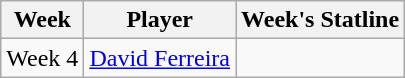<table class=wikitable>
<tr>
<th>Week</th>
<th>Player</th>
<th>Week's Statline</th>
</tr>
<tr>
<td align=center>Week 4</td>
<td> <a href='#'>David Ferreira</a></td>
<td align=center></td>
</tr>
</table>
